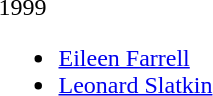<table>
<tr>
<td>1999<br><ul><li><a href='#'>Eileen Farrell</a></li><li><a href='#'>Leonard Slatkin</a></li></ul></td>
</tr>
</table>
